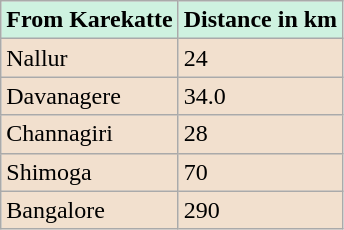<table class="wikitable sortable">
<tr>
<th style="background:#CEF2E0">From Karekatte</th>
<th style="background:#CEF2E0">Distance in km</th>
</tr>
<tr bgcolor="#F2E0CE">
<td>Nallur</td>
<td>24</td>
</tr>
<tr bgcolor="#F2E0CE">
<td>Davanagere</td>
<td>34.0</td>
</tr>
<tr bgcolor="#F2E0CE">
<td>Channagiri</td>
<td>28</td>
</tr>
<tr bgcolor="#F2E0CE">
<td>Shimoga</td>
<td>70</td>
</tr>
<tr bgcolor="#F2E0CE">
<td>Bangalore</td>
<td>290</td>
</tr>
</table>
